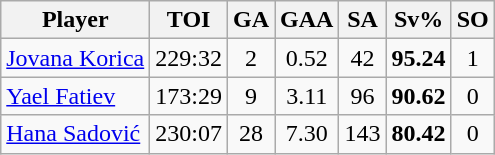<table class="wikitable sortable" style="text-align:center;">
<tr>
<th>Player</th>
<th>TOI</th>
<th>GA</th>
<th>GAA</th>
<th>SA</th>
<th>Sv%</th>
<th>SO</th>
</tr>
<tr>
<td style="text-align:left;"> <a href='#'>Jovana Korica</a></td>
<td>229:32</td>
<td>2</td>
<td>0.52</td>
<td>42</td>
<td><strong>95.24</strong></td>
<td>1</td>
</tr>
<tr>
<td style="text-align:left;"> <a href='#'>Yael Fatiev</a></td>
<td>173:29</td>
<td>9</td>
<td>3.11</td>
<td>96</td>
<td><strong>90.62</strong></td>
<td>0</td>
</tr>
<tr>
<td style="text-align:left;"> <a href='#'>Hana Sadović</a></td>
<td>230:07</td>
<td>28</td>
<td>7.30</td>
<td>143</td>
<td><strong>80.42</strong></td>
<td>0</td>
</tr>
</table>
